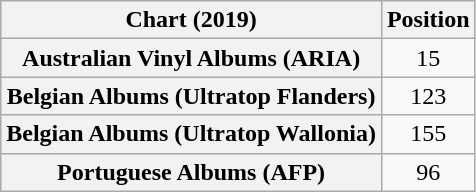<table class="wikitable sortable plainrowheaders" style="text-align:center">
<tr>
<th scope="col">Chart (2019)</th>
<th scope="col">Position</th>
</tr>
<tr>
<th scope="row">Australian Vinyl Albums (ARIA)</th>
<td>15</td>
</tr>
<tr>
<th scope="row">Belgian Albums (Ultratop Flanders)</th>
<td>123</td>
</tr>
<tr>
<th scope="row">Belgian Albums (Ultratop Wallonia)</th>
<td>155</td>
</tr>
<tr>
<th scope="row">Portuguese Albums (AFP)</th>
<td>96</td>
</tr>
</table>
